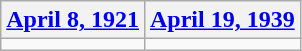<table class=wikitable>
<tr>
<th><a href='#'>April 8, 1921</a></th>
<th><a href='#'>April 19, 1939</a></th>
</tr>
<tr>
<td></td>
<td></td>
</tr>
</table>
